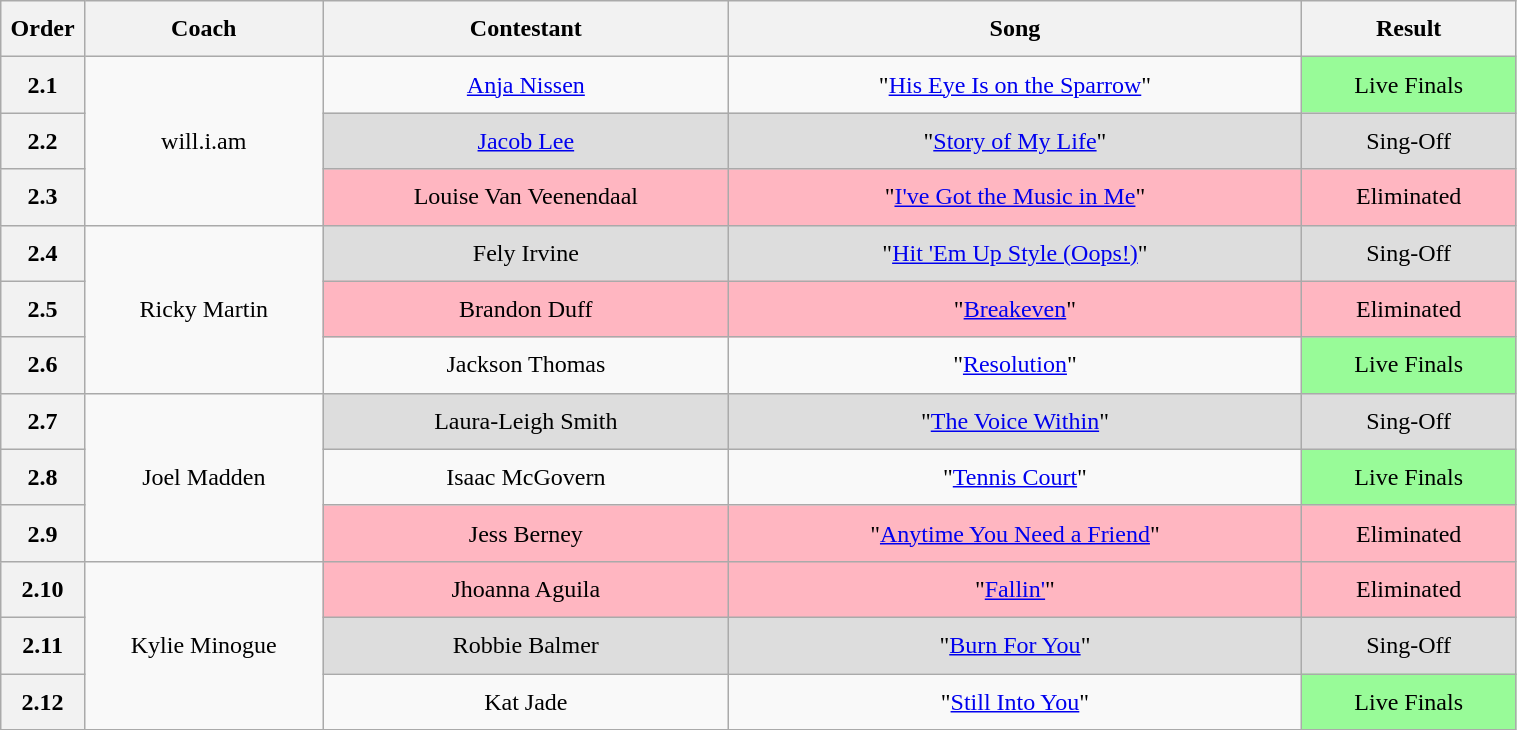<table class="wikitable" style="text-align:center; width:80%; line-height:30px;">
<tr>
<th width="1%">Order</th>
<th width="10%">Coach</th>
<th width="17%">Contestant</th>
<th width="24%">Song</th>
<th width="9%">Result</th>
</tr>
<tr>
<th scope="row">2.1</th>
<td rowspan="3">will.i.am</td>
<td><a href='#'>Anja Nissen</a></td>
<td>"<a href='#'>His Eye Is on the Sparrow</a>"</td>
<td style="background:palegreen">Live Finals</td>
</tr>
<tr>
<th scope="row">2.2</th>
<td style="background:#ddd"><a href='#'>Jacob Lee</a></td>
<td style="background:#ddd">"<a href='#'>Story of My Life</a>"</td>
<td style="background:#ddd">Sing-Off</td>
</tr>
<tr>
<th scope="row">2.3</th>
<td style="background:lightpink;">Louise Van Veenendaal</td>
<td style="background:lightpink;">"<a href='#'>I've Got the Music in Me</a>"</td>
<td style="background:lightpink;">Eliminated</td>
</tr>
<tr>
<th scope="row">2.4</th>
<td rowspan="3">Ricky Martin</td>
<td style="background:#ddd;">Fely Irvine</td>
<td style="background:#ddd;">"<a href='#'>Hit 'Em Up Style (Oops!)</a>"</td>
<td style="background:#ddd;">Sing-Off</td>
</tr>
<tr>
<th scope="row">2.5</th>
<td style="background:lightpink;">Brandon Duff</td>
<td style="background:lightpink;">"<a href='#'>Breakeven</a>"</td>
<td style="background:lightpink;">Eliminated</td>
</tr>
<tr>
<th scope="row">2.6</th>
<td>Jackson Thomas</td>
<td>"<a href='#'>Resolution</a>"</td>
<td style="background:palegreen;">Live Finals</td>
</tr>
<tr>
<th scope="row">2.7</th>
<td rowspan="3">Joel Madden</td>
<td style="background:#ddd;">Laura-Leigh Smith</td>
<td style="background:#ddd;">"<a href='#'>The Voice Within</a>"</td>
<td style="background:#ddd;">Sing-Off</td>
</tr>
<tr>
<th scope="row">2.8</th>
<td>Isaac McGovern</td>
<td>"<a href='#'>Tennis Court</a>"</td>
<td style="background:palegreen;">Live Finals</td>
</tr>
<tr>
<th scope="row">2.9</th>
<td style="background:lightpink;">Jess Berney</td>
<td style="background:lightpink;">"<a href='#'>Anytime You Need a Friend</a>"</td>
<td style="background:lightpink;">Eliminated</td>
</tr>
<tr>
<th scope="row">2.10</th>
<td rowspan="3">Kylie Minogue</td>
<td style="background:lightpink">Jhoanna Aguila</td>
<td style="background:lightpink">"<a href='#'>Fallin'</a>"</td>
<td style="background:lightpink">Eliminated</td>
</tr>
<tr>
<th scope="row">2.11</th>
<td style="background:#ddd">Robbie Balmer</td>
<td style="background:#ddd">"<a href='#'>Burn For You</a>"</td>
<td style="background:#ddd">Sing-Off</td>
</tr>
<tr>
<th scope="row">2.12</th>
<td>Kat Jade</td>
<td>"<a href='#'>Still Into You</a>"</td>
<td style="background:palegreen;">Live Finals</td>
</tr>
</table>
